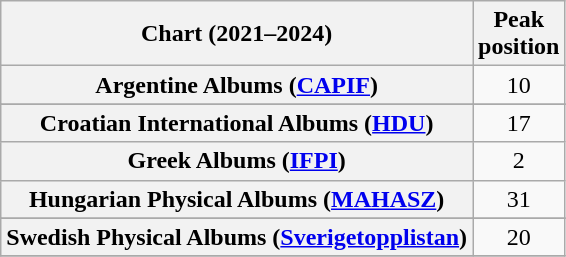<table class="wikitable sortable plainrowheaders" style="text-align:center">
<tr>
<th scope="col">Chart (2021–2024)</th>
<th scope="col">Peak<br>position</th>
</tr>
<tr>
<th scope="row">Argentine Albums (<a href='#'>CAPIF</a>)</th>
<td>10</td>
</tr>
<tr>
</tr>
<tr>
<th scope="row">Croatian International Albums (<a href='#'>HDU</a>)</th>
<td>17</td>
</tr>
<tr>
<th scope="row">Greek Albums (<a href='#'>IFPI</a>)</th>
<td>2</td>
</tr>
<tr>
<th scope="row">Hungarian Physical Albums (<a href='#'>MAHASZ</a>)</th>
<td>31</td>
</tr>
<tr>
</tr>
<tr>
</tr>
<tr>
<th scope="row">Swedish Physical Albums (<a href='#'>Sverigetopplistan</a>)</th>
<td>20</td>
</tr>
<tr>
</tr>
</table>
